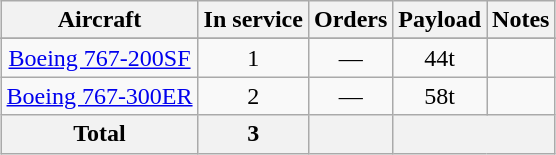<table class="wikitable" style="margin:0.5em auto; text-align:center">
<tr>
<th>Aircraft</th>
<th>In service</th>
<th>Orders</th>
<th>Payload</th>
<th>Notes</th>
</tr>
<tr>
</tr>
<tr>
<td><a href='#'>Boeing 767-200SF</a></td>
<td align="center">1</td>
<td align="center">—</td>
<td align="center">44t</td>
<td></td>
</tr>
<tr>
<td><a href='#'>Boeing 767-300ER</a></td>
<td align="center">2</td>
<td align="center">—</td>
<td align="center">58t</td>
<td></td>
</tr>
<tr>
<th>Total</th>
<th>3</th>
<th></th>
<th colspan="2"></th>
</tr>
</table>
